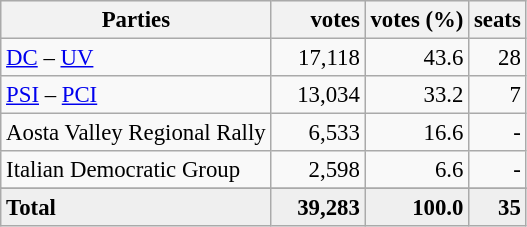<table class="wikitable" style="font-size:95%">
<tr bgcolor="EFEFEF">
<th>Parties</th>
<th>      votes</th>
<th>votes (%)</th>
<th>seats</th>
</tr>
<tr>
<td><a href='#'>DC</a> – <a href='#'>UV</a></td>
<td align=right>17,118</td>
<td align=right>43.6</td>
<td align=right>28</td>
</tr>
<tr>
<td><a href='#'>PSI</a> – <a href='#'>PCI</a></td>
<td align=right>13,034</td>
<td align=right>33.2</td>
<td align=right>7</td>
</tr>
<tr>
<td>Aosta Valley Regional Rally</td>
<td align=right>6,533</td>
<td align=right>16.6</td>
<td align=right>-</td>
</tr>
<tr>
<td>Italian Democratic Group</td>
<td align=right>2,598</td>
<td align=right>6.6</td>
<td align=right>-</td>
</tr>
<tr>
</tr>
<tr bgcolor="EFEFEF">
<td><strong>Total</strong></td>
<td align=right><strong>39,283</strong></td>
<td align=right><strong>100.0</strong></td>
<td align=right><strong>35</strong></td>
</tr>
</table>
